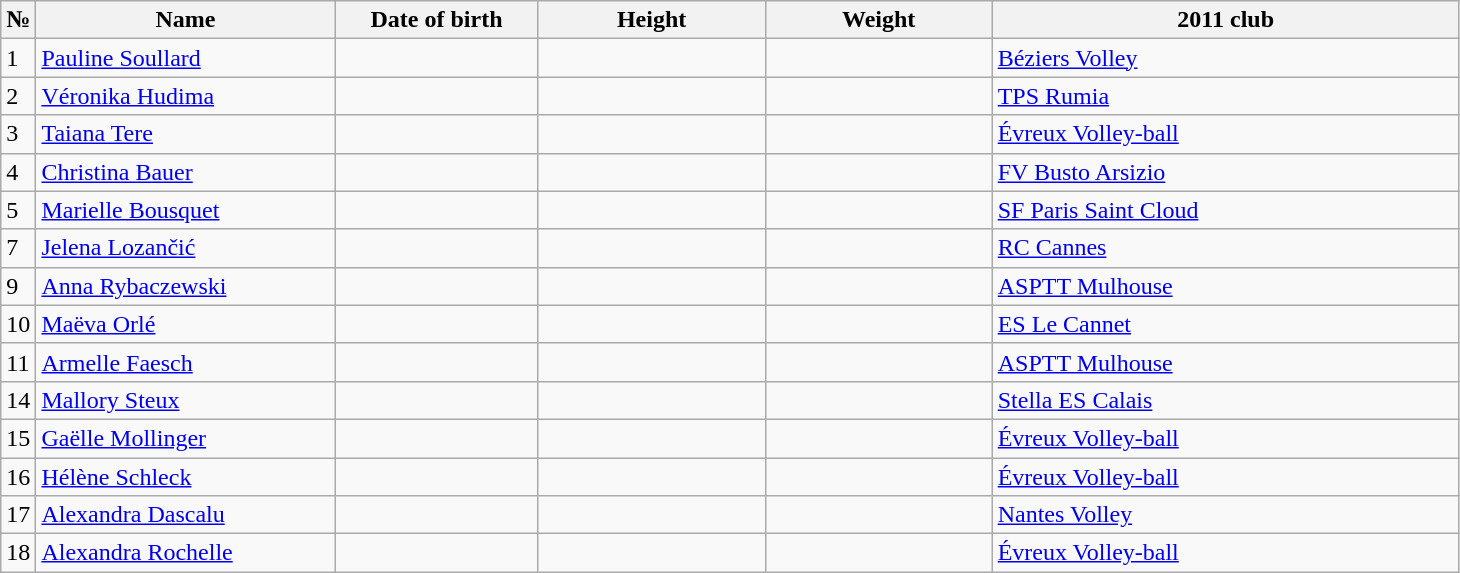<table class=wikitable sortable style=font-size:100%; text-align:center;>
<tr>
<th>№</th>
<th style=width:12em>Name</th>
<th style=width:8em>Date of birth</th>
<th style=width:9em>Height</th>
<th style=width:9em>Weight</th>
<th style=width:19em>2011 club</th>
</tr>
<tr>
<td>1</td>
<td><a href='#'>Pauline Soullard</a></td>
<td></td>
<td></td>
<td></td>
<td> <a href='#'>Béziers Volley</a></td>
</tr>
<tr>
<td>2</td>
<td><a href='#'>Véronika Hudima</a></td>
<td></td>
<td></td>
<td></td>
<td> <a href='#'>TPS Rumia</a></td>
</tr>
<tr>
<td>3</td>
<td><a href='#'>Taiana Tere</a></td>
<td></td>
<td></td>
<td></td>
<td> <a href='#'>Évreux Volley-ball</a></td>
</tr>
<tr>
<td>4</td>
<td><a href='#'>Christina Bauer</a></td>
<td></td>
<td></td>
<td></td>
<td> <a href='#'>FV Busto Arsizio</a></td>
</tr>
<tr>
<td>5</td>
<td><a href='#'>Marielle Bousquet</a></td>
<td></td>
<td></td>
<td></td>
<td> <a href='#'>SF Paris Saint Cloud</a></td>
</tr>
<tr>
<td>7</td>
<td><a href='#'>Jelena Lozančić</a></td>
<td></td>
<td></td>
<td></td>
<td> <a href='#'>RC Cannes</a></td>
</tr>
<tr>
<td>9</td>
<td><a href='#'>Anna Rybaczewski</a></td>
<td></td>
<td></td>
<td></td>
<td> <a href='#'>ASPTT Mulhouse</a></td>
</tr>
<tr>
<td>10</td>
<td><a href='#'>Maëva Orlé</a></td>
<td></td>
<td></td>
<td></td>
<td> <a href='#'>ES Le Cannet</a></td>
</tr>
<tr>
<td>11</td>
<td><a href='#'>Armelle Faesch</a></td>
<td></td>
<td></td>
<td></td>
<td> <a href='#'>ASPTT Mulhouse</a></td>
</tr>
<tr>
<td>14</td>
<td><a href='#'>Mallory Steux</a></td>
<td></td>
<td></td>
<td></td>
<td> <a href='#'>Stella ES Calais</a></td>
</tr>
<tr>
<td>15</td>
<td><a href='#'>Gaëlle Mollinger</a></td>
<td></td>
<td></td>
<td></td>
<td> <a href='#'>Évreux Volley-ball</a></td>
</tr>
<tr>
<td>16</td>
<td><a href='#'>Hélène Schleck</a></td>
<td></td>
<td></td>
<td></td>
<td> <a href='#'>Évreux Volley-ball</a></td>
</tr>
<tr>
<td>17</td>
<td><a href='#'>Alexandra Dascalu</a></td>
<td></td>
<td></td>
<td></td>
<td> <a href='#'>Nantes Volley</a></td>
</tr>
<tr>
<td>18</td>
<td><a href='#'>Alexandra Rochelle</a></td>
<td></td>
<td></td>
<td></td>
<td> <a href='#'>Évreux Volley-ball</a></td>
</tr>
</table>
